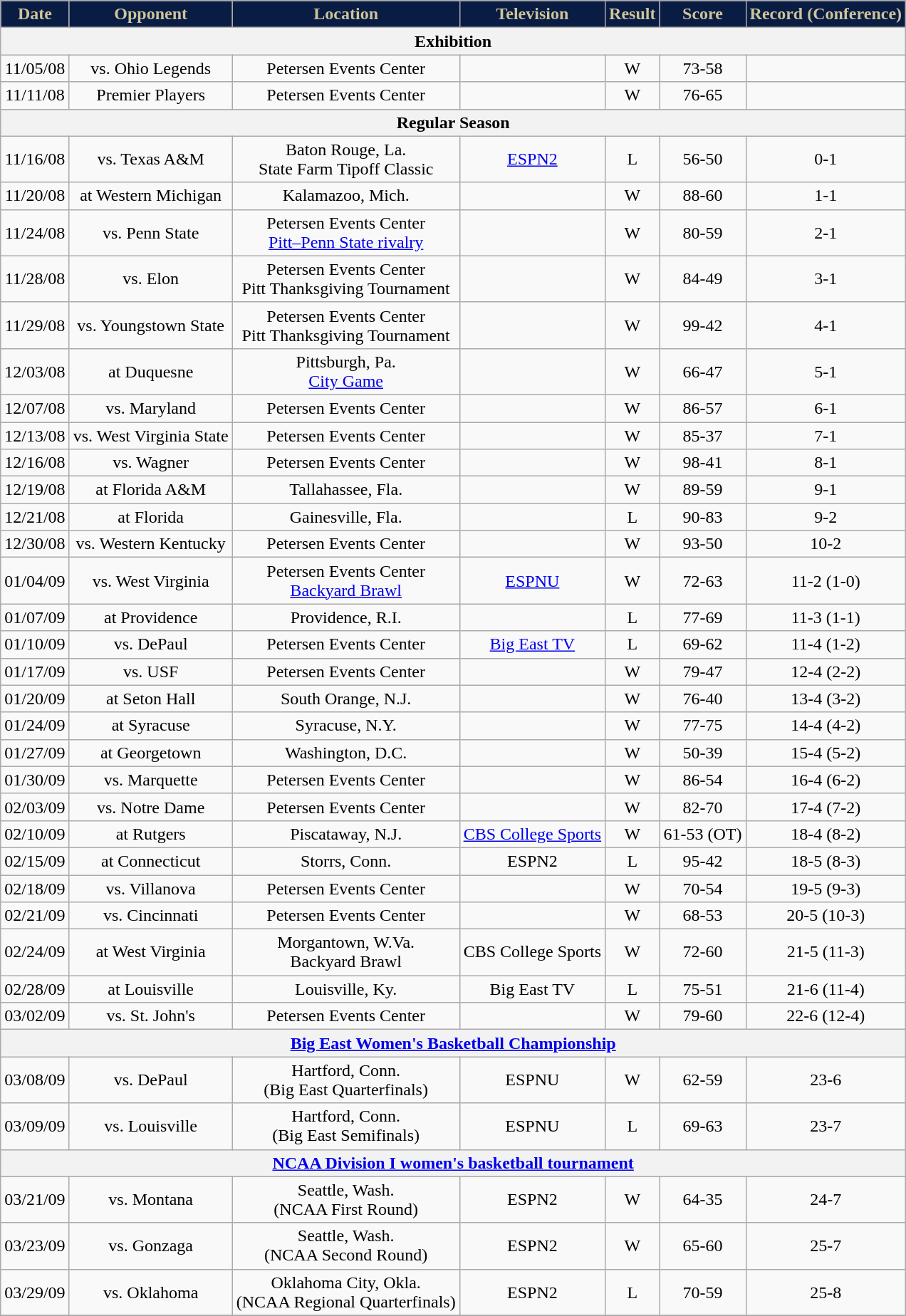<table class="wikitable" style="text-align:center">
<tr>
<th style=" background:#091C44;color:#CEC499;">Date</th>
<th style=" background:#091C44;color:#CEC499;">Opponent</th>
<th style=" background:#091C44;color:#CEC499;">Location</th>
<th style=" background:#091C44;color:#CEC499;">Television</th>
<th style=" background:#091C44;color:#CEC499;">Result</th>
<th style=" background:#091C44;color:#CEC499;">Score</th>
<th style=" background:#091C44;color:#CEC499;">Record (Conference)</th>
</tr>
<tr>
<th colspan=7>Exhibition</th>
</tr>
<tr>
<td>11/05/08</td>
<td>vs. Ohio Legends</td>
<td>Petersen Events Center</td>
<td></td>
<td>W</td>
<td>73-58</td>
<td></td>
</tr>
<tr>
<td>11/11/08</td>
<td>Premier Players</td>
<td>Petersen Events Center</td>
<td></td>
<td>W</td>
<td>76-65</td>
<td></td>
</tr>
<tr>
<th colspan=7>Regular Season</th>
</tr>
<tr>
<td>11/16/08</td>
<td>vs. Texas A&M</td>
<td>Baton Rouge, La.<br>State Farm Tipoff Classic</td>
<td><a href='#'>ESPN2</a></td>
<td>L</td>
<td>56-50</td>
<td>0-1</td>
</tr>
<tr>
<td>11/20/08</td>
<td>at Western Michigan</td>
<td>Kalamazoo, Mich.</td>
<td></td>
<td>W</td>
<td>88-60</td>
<td>1-1</td>
</tr>
<tr>
<td>11/24/08</td>
<td>vs. Penn State</td>
<td>Petersen Events Center<br><a href='#'>Pitt–Penn State rivalry</a></td>
<td></td>
<td>W</td>
<td>80-59</td>
<td>2-1</td>
</tr>
<tr>
<td>11/28/08</td>
<td>vs. Elon</td>
<td>Petersen Events Center<br>Pitt Thanksgiving Tournament</td>
<td></td>
<td>W</td>
<td>84-49</td>
<td>3-1</td>
</tr>
<tr>
<td>11/29/08</td>
<td>vs. Youngstown State</td>
<td>Petersen Events Center<br>Pitt Thanksgiving Tournament</td>
<td></td>
<td>W</td>
<td>99-42</td>
<td>4-1</td>
</tr>
<tr>
<td>12/03/08</td>
<td>at Duquesne</td>
<td>Pittsburgh, Pa.<br><a href='#'>City Game</a></td>
<td></td>
<td>W</td>
<td>66-47</td>
<td>5-1</td>
</tr>
<tr>
<td>12/07/08</td>
<td>vs. Maryland</td>
<td>Petersen Events Center</td>
<td></td>
<td>W</td>
<td>86-57</td>
<td>6-1</td>
</tr>
<tr>
<td>12/13/08</td>
<td>vs. West Virginia State</td>
<td>Petersen Events Center</td>
<td></td>
<td>W</td>
<td>85-37</td>
<td>7-1</td>
</tr>
<tr>
<td>12/16/08</td>
<td>vs. Wagner</td>
<td>Petersen Events Center</td>
<td></td>
<td>W</td>
<td>98-41</td>
<td>8-1</td>
</tr>
<tr>
<td>12/19/08</td>
<td>at Florida A&M</td>
<td>Tallahassee, Fla.</td>
<td></td>
<td>W</td>
<td>89-59</td>
<td>9-1</td>
</tr>
<tr>
<td>12/21/08</td>
<td>at Florida</td>
<td>Gainesville, Fla.</td>
<td></td>
<td>L</td>
<td>90-83</td>
<td>9-2</td>
</tr>
<tr>
<td>12/30/08</td>
<td>vs. Western Kentucky</td>
<td>Petersen Events Center</td>
<td></td>
<td>W</td>
<td>93-50</td>
<td>10-2</td>
</tr>
<tr>
<td>01/04/09</td>
<td>vs. West Virginia</td>
<td>Petersen Events Center<br><a href='#'>Backyard Brawl</a></td>
<td><a href='#'>ESPNU</a></td>
<td>W</td>
<td>72-63</td>
<td>11-2 (1-0)</td>
</tr>
<tr>
<td>01/07/09</td>
<td>at Providence</td>
<td>Providence, R.I.</td>
<td></td>
<td>L</td>
<td>77-69</td>
<td>11-3 (1-1)</td>
</tr>
<tr>
<td>01/10/09</td>
<td>vs. DePaul</td>
<td>Petersen Events Center</td>
<td><a href='#'>Big East TV</a></td>
<td>L</td>
<td>69-62</td>
<td>11-4 (1-2)</td>
</tr>
<tr>
<td>01/17/09</td>
<td>vs. USF</td>
<td>Petersen Events Center</td>
<td></td>
<td>W</td>
<td>79-47</td>
<td>12-4 (2-2)</td>
</tr>
<tr>
<td>01/20/09</td>
<td>at Seton Hall</td>
<td>South Orange, N.J.</td>
<td></td>
<td>W</td>
<td>76-40</td>
<td>13-4 (3-2)</td>
</tr>
<tr>
<td>01/24/09</td>
<td>at Syracuse</td>
<td>Syracuse, N.Y.</td>
<td></td>
<td>W</td>
<td>77-75</td>
<td>14-4 (4-2)</td>
</tr>
<tr>
<td>01/27/09</td>
<td>at Georgetown</td>
<td>Washington, D.C.</td>
<td></td>
<td>W</td>
<td>50-39</td>
<td>15-4 (5-2)</td>
</tr>
<tr>
<td>01/30/09</td>
<td>vs. Marquette</td>
<td>Petersen Events Center</td>
<td></td>
<td>W</td>
<td>86-54</td>
<td>16-4 (6-2)</td>
</tr>
<tr>
<td>02/03/09</td>
<td>vs. Notre Dame</td>
<td>Petersen Events Center</td>
<td></td>
<td>W</td>
<td>82-70</td>
<td>17-4 (7-2)</td>
</tr>
<tr>
<td>02/10/09</td>
<td>at Rutgers</td>
<td>Piscataway, N.J.</td>
<td><a href='#'>CBS College Sports</a></td>
<td>W</td>
<td>61-53 (OT)</td>
<td>18-4 (8-2)</td>
</tr>
<tr>
<td>02/15/09</td>
<td>at Connecticut</td>
<td>Storrs, Conn.</td>
<td>ESPN2</td>
<td>L</td>
<td>95-42</td>
<td>18-5 (8-3)</td>
</tr>
<tr>
<td>02/18/09</td>
<td>vs. Villanova</td>
<td>Petersen Events Center</td>
<td></td>
<td>W</td>
<td>70-54</td>
<td>19-5 (9-3)</td>
</tr>
<tr>
<td>02/21/09</td>
<td>vs. Cincinnati</td>
<td>Petersen Events Center</td>
<td></td>
<td>W</td>
<td>68-53</td>
<td>20-5 (10-3)</td>
</tr>
<tr>
<td>02/24/09</td>
<td>at West Virginia</td>
<td>Morgantown, W.Va.<br>Backyard Brawl</td>
<td>CBS College Sports</td>
<td>W</td>
<td>72-60</td>
<td>21-5 (11-3)</td>
</tr>
<tr>
<td>02/28/09</td>
<td>at Louisville</td>
<td>Louisville, Ky.</td>
<td>Big East TV</td>
<td>L</td>
<td>75-51</td>
<td>21-6 (11-4)</td>
</tr>
<tr>
<td>03/02/09</td>
<td>vs. St. John's</td>
<td>Petersen Events Center</td>
<td></td>
<td>W</td>
<td>79-60</td>
<td>22-6 (12-4)</td>
</tr>
<tr>
<th colspan=7><a href='#'>Big East Women's Basketball Championship</a></th>
</tr>
<tr>
<td>03/08/09</td>
<td>vs. DePaul</td>
<td>Hartford, Conn.<br>(Big East Quarterfinals)</td>
<td>ESPNU</td>
<td>W</td>
<td>62-59</td>
<td>23-6</td>
</tr>
<tr>
<td>03/09/09</td>
<td>vs. Louisville</td>
<td>Hartford, Conn.<br>(Big East Semifinals)</td>
<td>ESPNU</td>
<td>L</td>
<td>69-63</td>
<td>23-7</td>
</tr>
<tr>
<th colspan=7><a href='#'>NCAA Division I women's basketball tournament</a></th>
</tr>
<tr>
<td>03/21/09</td>
<td>vs. Montana</td>
<td>Seattle, Wash.<br>(NCAA First Round)</td>
<td>ESPN2</td>
<td>W</td>
<td>64-35</td>
<td>24-7</td>
</tr>
<tr>
<td>03/23/09</td>
<td>vs. Gonzaga</td>
<td>Seattle, Wash.<br>(NCAA Second Round)</td>
<td>ESPN2</td>
<td>W</td>
<td>65-60</td>
<td>25-7</td>
</tr>
<tr>
<td>03/29/09</td>
<td>vs. Oklahoma</td>
<td>Oklahoma City, Okla.<br>(NCAA Regional Quarterfinals)</td>
<td>ESPN2</td>
<td>L</td>
<td>70-59</td>
<td>25-8</td>
</tr>
<tr>
</tr>
</table>
